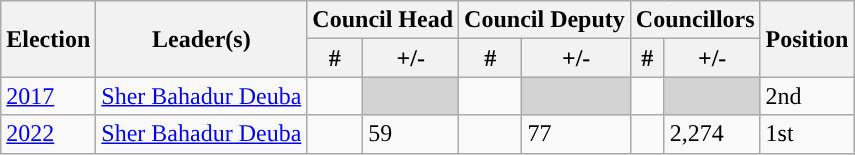<table class="wikitable">
<tr>
<th rowspan="2" style="background-color:">Election</th>
<th rowspan="2" style="background-color:">Leader(s)</th>
<th colspan="2" style="background-color:">Council Head</th>
<th colspan="2" style="background-color:">Council Deputy</th>
<th colspan="2" style="background-color:">Councillors</th>
<th rowspan="2" style="background-color:">Position</th>
</tr>
<tr>
<th style="background-color:">#</th>
<th style="background-color:">+/-</th>
<th style="background-color:">#</th>
<th style="background-color:">+/-</th>
<th style="background-color:">#</th>
<th style="background-color:">+/-</th>
</tr>
<tr>
<td><a href='#'>2017</a></td>
<td><a href='#'>Sher Bahadur Deuba</a></td>
<td></td>
<td bgcolor="lightgrey"></td>
<td></td>
<td bgcolor="lightgrey"></td>
<td></td>
<td bgcolor="lightgrey"></td>
<td>2nd</td>
</tr>
<tr>
<td><a href='#'>2022</a></td>
<td><a href='#'>Sher Bahadur Deuba</a></td>
<td></td>
<td> 59</td>
<td></td>
<td> 77</td>
<td></td>
<td> 2,274</td>
<td> 1st</td>
</tr>
</table>
